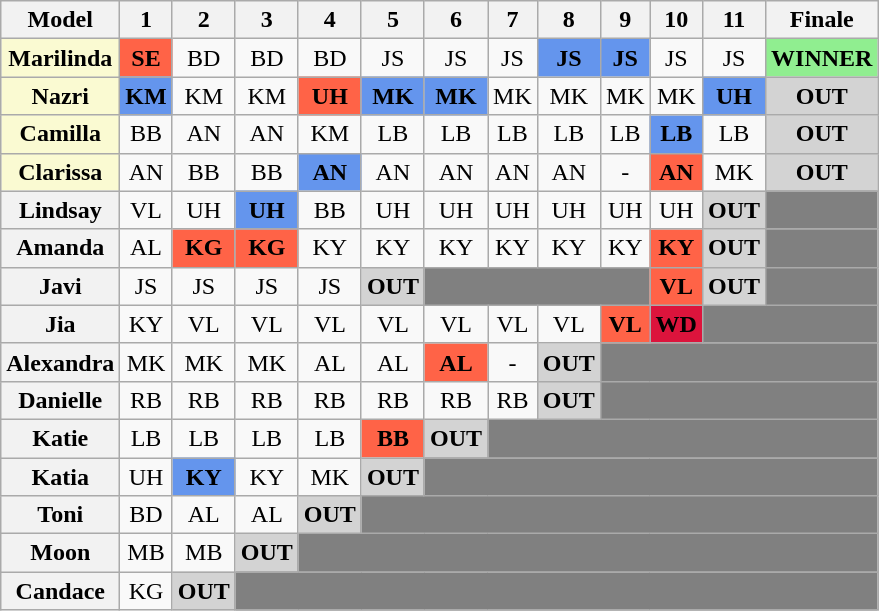<table class="wikitable" style="text-align:center">
<tr>
<th>Model</th>
<th>1</th>
<th>2</th>
<th>3</th>
<th>4</th>
<th>5</th>
<th>6</th>
<th>7</th>
<th>8</th>
<th>9</th>
<th>10</th>
<th>11</th>
<th>Finale</th>
</tr>
<tr>
<th style="background:#FAFAD2;">Marilinda</th>
<td style="background:tomato;"><strong>SE</strong></td>
<td>BD</td>
<td>BD</td>
<td>BD</td>
<td>JS</td>
<td>JS</td>
<td>JS</td>
<td style="background:cornflowerblue;"><strong>JS</strong></td>
<td style="background:cornflowerblue;"><strong>JS</strong></td>
<td>JS</td>
<td>JS</td>
<td style="background:lightgreen;"><strong>WINNER</strong></td>
</tr>
<tr>
<th style="background:#FAFAD2;">Nazri</th>
<td style="background:cornflowerblue;"><strong>KM</strong></td>
<td>KM</td>
<td>KM</td>
<td style="background:tomato;"><strong>UH</strong></td>
<td style="background:cornflowerblue;"><strong>MK</strong></td>
<td style="background:cornflowerblue;"><strong>MK</strong></td>
<td>MK</td>
<td>MK</td>
<td>MK</td>
<td>MK</td>
<td style="background:cornflowerblue;"><strong>UH</strong></td>
<td style="background:lightgrey;"><strong>OUT</strong></td>
</tr>
<tr>
<th style="background:#FAFAD2;">Camilla</th>
<td>BB</td>
<td>AN</td>
<td>AN</td>
<td>KM</td>
<td>LB</td>
<td>LB</td>
<td>LB</td>
<td>LB</td>
<td>LB</td>
<td style="background:cornflowerblue;"><strong>LB</strong></td>
<td>LB</td>
<td style="background:lightgrey;"><strong>OUT</strong></td>
</tr>
<tr>
<th style="background:#FAFAD2;">Clarissa</th>
<td>AN</td>
<td>BB</td>
<td>BB</td>
<td style="background:cornflowerblue;"><strong>AN</strong></td>
<td>AN</td>
<td>AN</td>
<td>AN</td>
<td>AN</td>
<td>-</td>
<td style="background:tomato;"><strong>AN</strong></td>
<td>MK</td>
<td style="background:lightgrey;"><strong>OUT</strong></td>
</tr>
<tr>
<th>Lindsay</th>
<td>VL</td>
<td>UH</td>
<td style="background:cornflowerblue;"><strong>UH</strong></td>
<td>BB</td>
<td>UH</td>
<td>UH</td>
<td>UH</td>
<td>UH</td>
<td>UH</td>
<td>UH</td>
<td style="background:lightgrey;"><strong>OUT</strong></td>
<td style="background:gray;" colspan=1></td>
</tr>
<tr>
<th>Amanda</th>
<td>AL</td>
<td style="background:tomato;"><strong>KG</strong></td>
<td style="background:tomato;"><strong>KG</strong></td>
<td>KY</td>
<td>KY</td>
<td>KY</td>
<td>KY</td>
<td>KY</td>
<td>KY</td>
<td style="background:tomato;"><strong>KY</strong></td>
<td style="background:lightgrey;"><strong>OUT</strong></td>
<td style="background:gray;" colspan=1></td>
</tr>
<tr>
<th>Javi</th>
<td>JS</td>
<td>JS</td>
<td>JS</td>
<td>JS</td>
<td style="background:lightgrey;"><strong>OUT</strong></td>
<td style="background:gray;" colspan=4></td>
<td style="background:tomato;"><strong>VL</strong></td>
<td style="background:lightgrey;"><strong>OUT</strong></td>
<td style="background:gray;" colspan=1></td>
</tr>
<tr>
<th>Jia</th>
<td>KY</td>
<td>VL</td>
<td>VL</td>
<td>VL</td>
<td>VL</td>
<td>VL</td>
<td>VL</td>
<td>VL</td>
<td style="background:tomato;"><strong>VL</strong></td>
<td style="background:crimson;"><strong>WD</strong></td>
<td style="background:gray;" colspan=2></td>
</tr>
<tr>
<th>Alexandra</th>
<td>MK</td>
<td>MK</td>
<td>MK</td>
<td>AL</td>
<td>AL</td>
<td style="background:tomato;"><strong>AL</strong></td>
<td>-</td>
<td style="background:lightgrey;"><strong>OUT</strong></td>
<td style="background:gray;" colspan=4></td>
</tr>
<tr>
<th>Danielle</th>
<td>RB</td>
<td>RB</td>
<td>RB</td>
<td>RB</td>
<td>RB</td>
<td>RB</td>
<td>RB</td>
<td style="background:lightgrey;"><strong>OUT</strong></td>
<td style="background:gray;" colspan=4></td>
</tr>
<tr>
<th>Katie</th>
<td>LB</td>
<td>LB</td>
<td>LB</td>
<td>LB</td>
<td style="background:tomato;"><strong>BB</strong></td>
<td style="background:lightgrey;"><strong>OUT</strong></td>
<td style="background:gray;" colspan=6></td>
</tr>
<tr>
<th>Katia</th>
<td>UH</td>
<td style="background:cornflowerblue;"><strong>KY</strong></td>
<td>KY</td>
<td>MK</td>
<td style="background:lightgrey;"><strong>OUT</strong></td>
<td style="background:gray;" colspan=7></td>
</tr>
<tr>
<th>Toni</th>
<td>BD</td>
<td>AL</td>
<td>AL</td>
<td style="background:lightgrey;"><strong>OUT</strong></td>
<td style="background:gray;" colspan=8></td>
</tr>
<tr>
<th>Moon</th>
<td>MB</td>
<td>MB</td>
<td style="background:lightgrey;"><strong>OUT</strong></td>
<td style="background:gray;" colspan=9></td>
</tr>
<tr>
<th>Candace</th>
<td>KG</td>
<td style="background:lightgrey;"><strong>OUT</strong></td>
<td style="background:gray;" colspan=10></td>
</tr>
</table>
